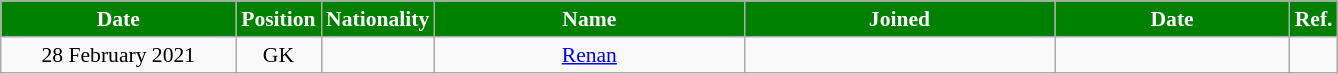<table class="wikitable"  style="text-align:center; font-size:90%; ">
<tr>
<th style="background:green; color:white; width:150px;">Date</th>
<th style="background:green; color:white; width:50px;">Position</th>
<th style="background:green; color:white; width:50px;">Nationality</th>
<th style="background:green; color:white; width:200px;">Name</th>
<th style="background:green; color:white; width:200px;">Joined</th>
<th style="background:green; color:white; width:150px;">Date</th>
<th style="background:green; color:white; width:25px;">Ref.</th>
</tr>
<tr>
<td>28 February 2021</td>
<td>GK</td>
<td></td>
<td><a href='#'>Renan</a></td>
<td></td>
<td></td>
<td></td>
</tr>
</table>
